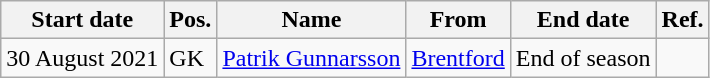<table class="wikitable">
<tr>
<th>Start date</th>
<th>Pos.</th>
<th>Name</th>
<th>From</th>
<th>End date</th>
<th>Ref.</th>
</tr>
<tr>
<td>30 August 2021</td>
<td>GK</td>
<td> <a href='#'>Patrik Gunnarsson</a></td>
<td> <a href='#'>Brentford</a></td>
<td>End of season</td>
<td></td>
</tr>
</table>
